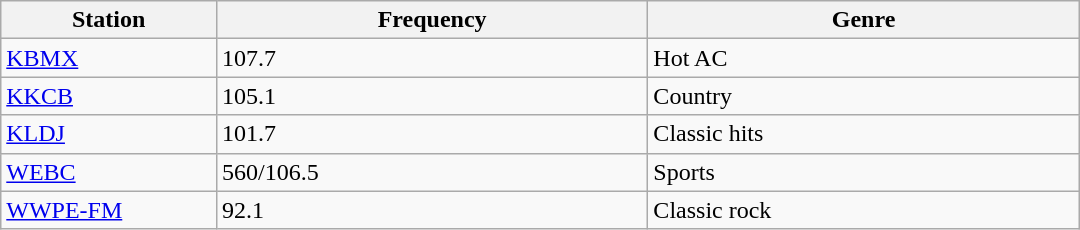<table class="wikitable" style="width:45em;">
<tr>
<th style="width:20%">Station</th>
<th style="width:40%">Frequency</th>
<th style="width:40%">Genre</th>
</tr>
<tr>
<td><a href='#'>KBMX</a></td>
<td>107.7</td>
<td>Hot AC</td>
</tr>
<tr>
<td><a href='#'>KKCB</a></td>
<td>105.1</td>
<td>Country</td>
</tr>
<tr>
<td><a href='#'>KLDJ</a></td>
<td>101.7</td>
<td>Classic hits</td>
</tr>
<tr>
<td><a href='#'>WEBC</a></td>
<td>560/106.5</td>
<td>Sports</td>
</tr>
<tr>
<td><a href='#'>WWPE-FM</a></td>
<td>92.1</td>
<td>Classic rock</td>
</tr>
</table>
